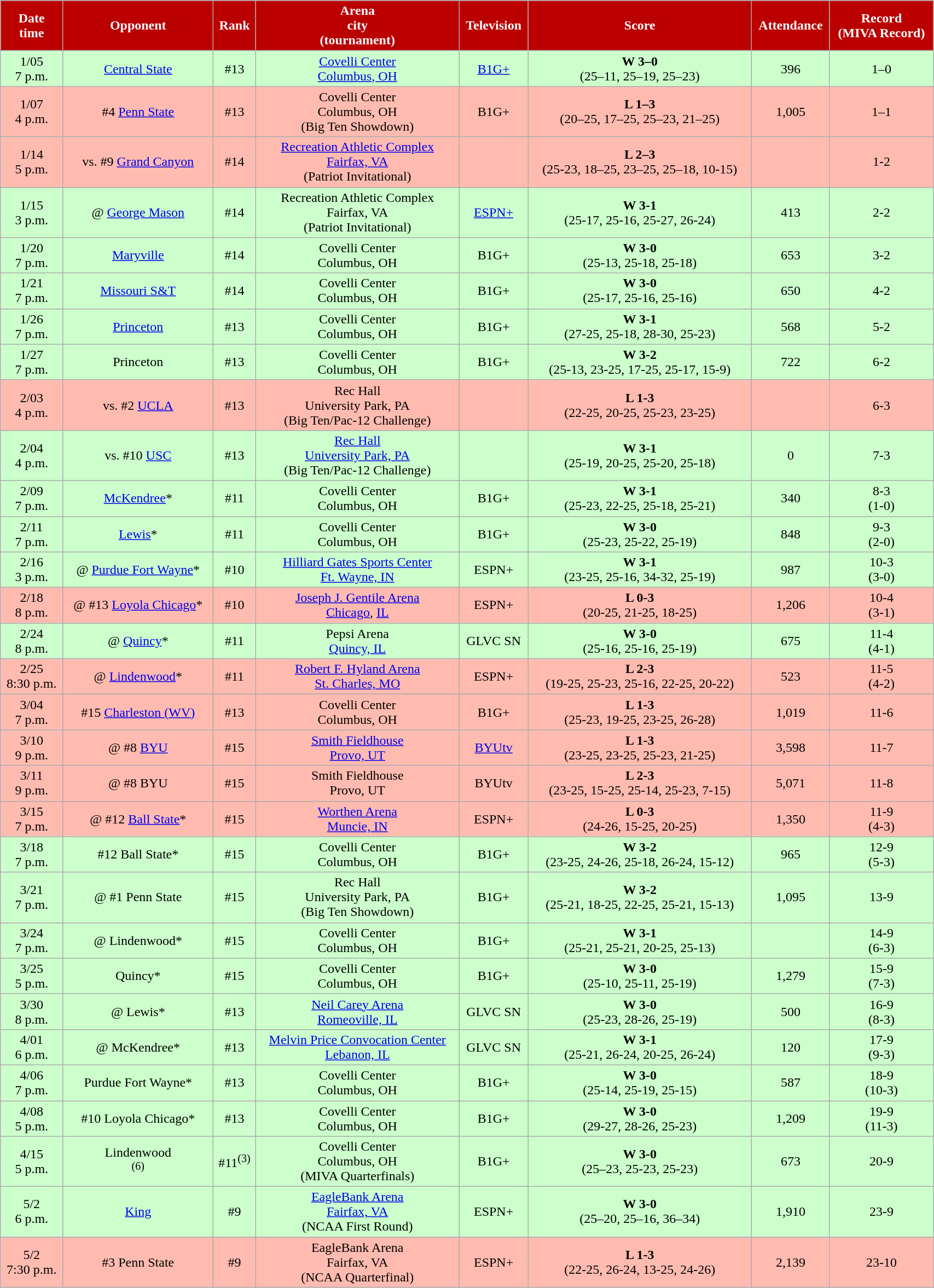<table class="wikitable sortable" style="width:90%">
<tr>
<th style="background:#BB0000; color:#FFFFFF;" scope="col">Date<br>time</th>
<th style="background:#BB0000; color:#FFFFFF;" scope="col">Opponent</th>
<th style="background:#BB0000; color:#FFFFFF;" scope="col">Rank</th>
<th style="background:#BB0000; color:#FFFFFF;" scope="col">Arena<br>city<br>(tournament)</th>
<th style="background:#BB0000; color:#FFFFFF;" scope="col">Television</th>
<th style="background:#BB0000; color:#FFFFFF;" scope="col">Score</th>
<th style="background:#BB0000; color:#FFFFFF;" scope="col">Attendance</th>
<th style="background:#BB0000; color:#FFFFFF;" scope="col">Record<br>(MIVA Record)</th>
</tr>
<tr align="center" bgcolor="#ccffcc">
<td>1/05<br>7 p.m.</td>
<td><a href='#'>Central State</a></td>
<td>#13</td>
<td><a href='#'>Covelli Center</a><br><a href='#'>Columbus, OH</a></td>
<td><a href='#'>B1G+</a></td>
<td><strong>W 3–0</strong><br>(25–11, 25–19, 25–23)</td>
<td>396</td>
<td>1–0</td>
</tr>
<tr align="center" bgcolor="#ffbbb">
<td>1/07<br>4 p.m.</td>
<td>#4 <a href='#'>Penn State</a></td>
<td>#13</td>
<td>Covelli Center<br>Columbus, OH<br>(Big Ten Showdown)</td>
<td>B1G+</td>
<td><strong>L 1–3</strong><br>(20–25, 17–25, 25–23, 21–25)</td>
<td>1,005</td>
<td>1–1</td>
</tr>
<tr align="center" bgcolor="#ffbbb">
<td>1/14<br>5 p.m.</td>
<td>vs. #9 <a href='#'>Grand Canyon</a></td>
<td>#14</td>
<td><a href='#'>Recreation Athletic Complex</a><br><a href='#'>Fairfax, VA</a><br>(Patriot Invitational)</td>
<td></td>
<td><strong>L 2–3</strong><br>(25-23, 18–25, 23–25, 25–18, 10-15)</td>
<td></td>
<td>1-2</td>
</tr>
<tr align="center" bgcolor="#ccffcc">
<td>1/15<br>3 p.m.</td>
<td>@ <a href='#'>George Mason</a></td>
<td>#14</td>
<td>Recreation Athletic Complex<br>Fairfax, VA<br>(Patriot Invitational)</td>
<td><a href='#'>ESPN+</a></td>
<td><strong>W 3-1</strong><br>(25-17, 25-16, 25-27, 26-24)</td>
<td>413</td>
<td>2-2</td>
</tr>
<tr align="center" bgcolor="#ccffcc">
<td>1/20<br>7 p.m.</td>
<td><a href='#'>Maryville</a></td>
<td>#14</td>
<td>Covelli Center<br>Columbus, OH</td>
<td>B1G+</td>
<td><strong>W 3-0</strong><br>(25-13, 25-18, 25-18)</td>
<td>653</td>
<td>3-2</td>
</tr>
<tr align="center" bgcolor="#ccffcc">
<td>1/21<br>7 p.m.</td>
<td><a href='#'>Missouri S&T</a></td>
<td>#14</td>
<td>Covelli Center<br>Columbus, OH</td>
<td>B1G+</td>
<td><strong>W 3-0</strong><br>(25-17, 25-16, 25-16)</td>
<td>650</td>
<td>4-2</td>
</tr>
<tr align="center" bgcolor="#ccffcc">
<td>1/26<br>7 p.m.</td>
<td><a href='#'>Princeton</a></td>
<td>#13</td>
<td>Covelli Center<br>Columbus, OH</td>
<td>B1G+</td>
<td><strong>W 3-1</strong><br>(27-25, 25-18, 28-30, 25-23)</td>
<td>568</td>
<td>5-2</td>
</tr>
<tr align="center" bgcolor="#ccffcc">
<td>1/27<br>7 p.m.</td>
<td>Princeton</td>
<td>#13</td>
<td>Covelli Center<br>Columbus, OH</td>
<td>B1G+</td>
<td><strong>W 3-2</strong><br>(25-13, 23-25, 17-25, 25-17, 15-9)</td>
<td>722</td>
<td>6-2</td>
</tr>
<tr align="center" bgcolor="#ffbbb">
<td>2/03<br>4 p.m.</td>
<td>vs. #2 <a href='#'>UCLA</a></td>
<td>#13</td>
<td>Rec Hall<br>University Park, PA<br>(Big Ten/Pac-12 Challenge)</td>
<td></td>
<td><strong>L 1-3</strong><br>(22-25, 20-25, 25-23, 23-25)</td>
<td></td>
<td>6-3</td>
</tr>
<tr align="center" bgcolor="#ccffcc">
<td>2/04<br>4 p.m.</td>
<td>vs. #10 <a href='#'>USC</a></td>
<td>#13</td>
<td><a href='#'>Rec Hall</a><br><a href='#'>University Park, PA</a><br>(Big Ten/Pac-12 Challenge)</td>
<td></td>
<td><strong>W 3-1</strong><br>(25-19, 20-25, 25-20, 25-18)</td>
<td>0</td>
<td>7-3</td>
</tr>
<tr align="center" bgcolor="#ccffcc">
<td>2/09<br>7 p.m.</td>
<td><a href='#'>McKendree</a>*</td>
<td>#11</td>
<td>Covelli Center<br>Columbus, OH</td>
<td>B1G+</td>
<td><strong>W 3-1</strong><br>(25-23, 22-25, 25-18, 25-21)</td>
<td>340</td>
<td>8-3<br>(1-0)</td>
</tr>
<tr align="center" bgcolor="#ccffcc">
<td>2/11<br>7 p.m.</td>
<td><a href='#'>Lewis</a>*</td>
<td>#11</td>
<td>Covelli Center<br>Columbus, OH</td>
<td>B1G+</td>
<td><strong>W 3-0</strong><br>(25-23, 25-22, 25-19)</td>
<td>848</td>
<td>9-3<br>(2-0)</td>
</tr>
<tr align="center" bgcolor="#ccffcc">
<td>2/16<br>3 p.m.</td>
<td>@ <a href='#'>Purdue Fort Wayne</a>*</td>
<td>#10</td>
<td><a href='#'>Hilliard Gates Sports Center</a><br><a href='#'>Ft. Wayne, IN</a></td>
<td>ESPN+</td>
<td><strong>W 3-1</strong><br>(23-25, 25-16, 34-32, 25-19)</td>
<td>987</td>
<td>10-3<br>(3-0)</td>
</tr>
<tr align="center" bgcolor="#ffbbb">
<td>2/18<br>8 p.m.</td>
<td>@ #13 <a href='#'>Loyola Chicago</a>*</td>
<td>#10</td>
<td><a href='#'>Joseph J. Gentile Arena</a><br><a href='#'>Chicago</a>, <a href='#'>IL</a></td>
<td>ESPN+</td>
<td><strong>L 0-3</strong><br>(20-25, 21-25, 18-25)</td>
<td>1,206</td>
<td>10-4<br>(3-1)</td>
</tr>
<tr align="center" bgcolor="#ccffcc">
<td>2/24<br>8 p.m.</td>
<td>@ <a href='#'>Quincy</a>*</td>
<td>#11</td>
<td>Pepsi Arena<br><a href='#'>Quincy, IL</a></td>
<td>GLVC SN</td>
<td><strong>W 3-0</strong><br>(25-16, 25-16, 25-19)</td>
<td>675</td>
<td>11-4<br>(4-1)</td>
</tr>
<tr align="center" bgcolor="#ffbbb">
<td>2/25<br>8:30 p.m.</td>
<td>@ <a href='#'>Lindenwood</a>*</td>
<td>#11</td>
<td><a href='#'>Robert F. Hyland Arena</a><br><a href='#'>St. Charles, MO</a></td>
<td>ESPN+</td>
<td><strong>L 2-3</strong><br>(19-25, 25-23, 25-16, 22-25, 20-22)</td>
<td>523</td>
<td>11-5<br>(4-2)</td>
</tr>
<tr align="center" bgcolor="#ffbbb">
<td>3/04<br>7 p.m.</td>
<td>#15 <a href='#'>Charleston (WV)</a></td>
<td>#13</td>
<td>Covelli Center<br>Columbus, OH</td>
<td>B1G+</td>
<td><strong>L 1-3</strong><br>(25-23, 19-25, 23-25, 26-28)</td>
<td>1,019</td>
<td>11-6</td>
</tr>
<tr align="center" bgcolor="#ffbbb">
<td>3/10<br>9 p.m.</td>
<td>@ #8 <a href='#'>BYU</a></td>
<td>#15</td>
<td><a href='#'>Smith Fieldhouse</a><br><a href='#'>Provo, UT</a></td>
<td><a href='#'>BYUtv</a></td>
<td><strong>L 1-3</strong><br>(23-25, 23-25, 25-23, 21-25)</td>
<td>3,598</td>
<td>11-7</td>
</tr>
<tr align="center" bgcolor="#ffbbb">
<td>3/11<br>9 p.m.</td>
<td>@ #8 BYU</td>
<td>#15</td>
<td>Smith Fieldhouse<br>Provo, UT</td>
<td>BYUtv</td>
<td><strong>L 2-3</strong><br>(23-25, 15-25, 25-14, 25-23, 7-15)</td>
<td>5,071</td>
<td>11-8</td>
</tr>
<tr align="center" bgcolor="#ffbbb">
<td>3/15<br>7 p.m.</td>
<td>@ #12 <a href='#'>Ball State</a>*</td>
<td>#15</td>
<td><a href='#'>Worthen Arena</a><br><a href='#'>Muncie, IN</a></td>
<td>ESPN+</td>
<td><strong>L 0-3</strong><br>(24-26, 15-25, 20-25)</td>
<td>1,350</td>
<td>11-9<br>(4-3)</td>
</tr>
<tr align="center" bgcolor="#ccffcc">
<td>3/18<br>7 p.m.</td>
<td>#12 Ball State*</td>
<td>#15</td>
<td>Covelli Center<br>Columbus, OH</td>
<td>B1G+</td>
<td><strong>W 3-2</strong><br>(23-25, 24-26, 25-18, 26-24, 15-12)</td>
<td>965</td>
<td>12-9<br>(5-3)</td>
</tr>
<tr align="center" bgcolor="#ccffcc">
<td>3/21<br>7 p.m.</td>
<td>@ #1 Penn State</td>
<td>#15</td>
<td>Rec Hall<br>University Park, PA<br>(Big Ten Showdown)</td>
<td>B1G+</td>
<td><strong>W 3-2</strong><br>(25-21, 18-25, 22-25, 25-21, 15-13)</td>
<td>1,095</td>
<td>13-9</td>
</tr>
<tr align="center" bgcolor="#ccffcc">
<td>3/24<br>7 p.m.</td>
<td>@ Lindenwood*</td>
<td>#15</td>
<td>Covelli Center<br>Columbus, OH</td>
<td>B1G+</td>
<td><strong>W 3-1</strong><br>(25-21, 25-21, 20-25, 25-13)</td>
<td></td>
<td>14-9<br>(6-3)</td>
</tr>
<tr align="center" bgcolor="#ccffcc">
<td>3/25<br>5 p.m.</td>
<td>Quincy*</td>
<td>#15</td>
<td>Covelli Center<br>Columbus, OH</td>
<td>B1G+</td>
<td><strong>W 3-0</strong><br>(25-10, 25-11, 25-19)</td>
<td>1,279</td>
<td>15-9<br>(7-3)</td>
</tr>
<tr align="center" bgcolor="#ccffcc">
<td>3/30<br>8 p.m.</td>
<td>@ Lewis*</td>
<td>#13</td>
<td><a href='#'>Neil Carey Arena</a><br><a href='#'>Romeoville, IL</a></td>
<td>GLVC SN</td>
<td><strong>W 3-0</strong><br>(25-23, 28-26, 25-19)</td>
<td>500</td>
<td>16-9<br>(8-3)</td>
</tr>
<tr align="center" bgcolor="#ccffcc">
<td>4/01<br>6 p.m.</td>
<td>@ McKendree*</td>
<td>#13</td>
<td><a href='#'>Melvin Price Convocation Center</a><br><a href='#'>Lebanon, IL</a></td>
<td>GLVC SN</td>
<td><strong>W 3-1</strong><br>(25-21, 26-24, 20-25, 26-24)</td>
<td>120</td>
<td>17-9<br>(9-3)</td>
</tr>
<tr align="center" bgcolor="#ccffcc">
<td>4/06<br>7 p.m.</td>
<td>Purdue Fort Wayne*</td>
<td>#13</td>
<td>Covelli Center<br>Columbus, OH</td>
<td>B1G+</td>
<td><strong>W 3-0</strong><br>(25-14, 25-19, 25-15)</td>
<td>587</td>
<td>18-9<br>(10-3)</td>
</tr>
<tr align="center" bgcolor="#ccffcc">
<td>4/08<br>5 p.m.</td>
<td>#10 Loyola Chicago*</td>
<td>#13</td>
<td>Covelli Center<br>Columbus, OH</td>
<td>B1G+</td>
<td><strong>W 3-0</strong><br>(29-27, 28-26, 25-23)</td>
<td>1,209</td>
<td>19-9<br>(11-3)</td>
</tr>
<tr align="center" bgcolor="#ccffcc">
<td>4/15<br>5 p.m.</td>
<td>Lindenwood <br> <sup>(6)</sup></td>
<td>#11<sup>(3)</sup></td>
<td>Covelli Center<br>Columbus, OH<br>(MIVA Quarterfinals)</td>
<td>B1G+</td>
<td><strong>W 3-0</strong><br>(25–23, 25-23, 25-23)</td>
<td>673</td>
<td>20-9</td>
</tr>
<tr align="center" bgcolor="#ccffcc">
<td>5/2<br>6 p.m.</td>
<td><a href='#'>King</a></td>
<td>#9</td>
<td><a href='#'>EagleBank Arena</a><br><a href='#'>Fairfax, VA</a><br>(NCAA First Round)</td>
<td>ESPN+</td>
<td><strong>W 3-0</strong><br>(25–20, 25–16, 36–34)</td>
<td>1,910</td>
<td>23-9</td>
</tr>
<tr align="center" bgcolor="#ffbbb">
<td>5/2<br>7:30 p.m.</td>
<td>#3 Penn State</td>
<td>#9</td>
<td>EagleBank Arena<br>Fairfax, VA<br>(NCAA Quarterfinal)</td>
<td>ESPN+</td>
<td><strong>L 1-3</strong><br>(22-25, 26-24, 13-25, 24-26)</td>
<td>2,139</td>
<td>23-10</td>
</tr>
</table>
